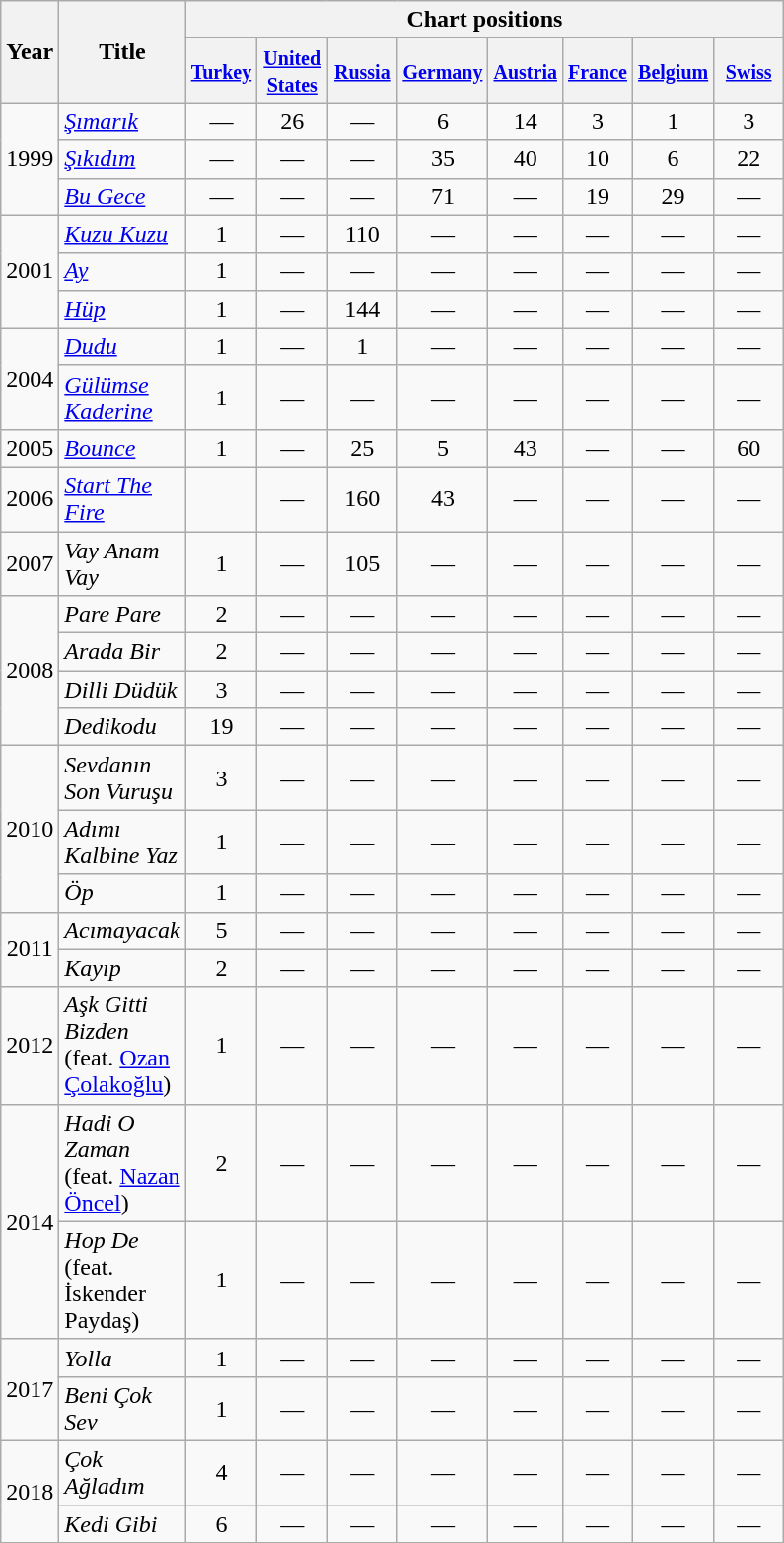<table class="wikitable">
<tr>
<th style="width:3px;;" rowspan="2"><strong>Year</strong></th>
<th style="width:70px;" rowspan="2"><strong>Title</strong></th>
<th colspan="12"><strong>Chart positions</strong></th>
</tr>
<tr>
<th width="40"><small><a href='#'>Turkey</a></small></th>
<th width="40"><small><a href='#'>United States</a></small></th>
<th width="40"><small><a href='#'>Russia</a></small></th>
<th width="40"><small><a href='#'>Germany</a></small></th>
<th width="40"><small><a href='#'>Austria</a></small></th>
<th width="40"><small><a href='#'>France</a></small></th>
<th width="40"><small><a href='#'>Belgium</a></small></th>
<th width="40"><small><a href='#'>Swiss</a></small></th>
</tr>
<tr>
<td style="text-align:center;" rowspan="3">1999</td>
<td><em><a href='#'>Şımarık</a></em></td>
<td style="text-align:center;">—</td>
<td style="text-align:center;">26</td>
<td style="text-align:center;">—</td>
<td style="text-align:center;">6</td>
<td style="text-align:center;">14</td>
<td style="text-align:center;">3</td>
<td style="text-align:center;">1</td>
<td style="text-align:center;">3</td>
</tr>
<tr>
<td><em><a href='#'>Şıkıdım</a></em></td>
<td style="text-align:center;">—</td>
<td style="text-align:center;">—</td>
<td style="text-align:center;">—</td>
<td style="text-align:center;">35</td>
<td style="text-align:center;">40</td>
<td style="text-align:center;">10</td>
<td style="text-align:center;">6</td>
<td style="text-align:center;">22</td>
</tr>
<tr>
<td><em><a href='#'>Bu Gece</a></em></td>
<td style="text-align:center;">—</td>
<td style="text-align:center;">—</td>
<td style="text-align:center;">—</td>
<td style="text-align:center;">71</td>
<td style="text-align:center;">—</td>
<td style="text-align:center;">19</td>
<td style="text-align:center;">29</td>
<td style="text-align:center;">—</td>
</tr>
<tr>
<td style="text-align:center;" rowspan="3">2001</td>
<td><em><a href='#'>Kuzu Kuzu</a></em></td>
<td style="text-align:center;">1</td>
<td style="text-align:center;">—</td>
<td style="text-align:center;">110</td>
<td style="text-align:center;">—</td>
<td style="text-align:center;">—</td>
<td style="text-align:center;">—</td>
<td style="text-align:center;">—</td>
<td style="text-align:center;">—</td>
</tr>
<tr>
<td><em><a href='#'>Ay</a></em></td>
<td style="text-align:center;">1</td>
<td style="text-align:center;">—</td>
<td style="text-align:center;">—</td>
<td style="text-align:center;">—</td>
<td style="text-align:center;">—</td>
<td style="text-align:center;">—</td>
<td style="text-align:center;">—</td>
<td style="text-align:center;">—</td>
</tr>
<tr>
<td><em><a href='#'>Hüp</a></em></td>
<td style="text-align:center;">1</td>
<td style="text-align:center;">—</td>
<td style="text-align:center;">144</td>
<td style="text-align:center;">—</td>
<td style="text-align:center;">—</td>
<td style="text-align:center;">—</td>
<td style="text-align:center;">—</td>
<td style="text-align:center;">—</td>
</tr>
<tr>
<td style="text-align:center;" rowspan="2">2004</td>
<td><em><a href='#'>Dudu</a></em></td>
<td style="text-align:center;">1</td>
<td style="text-align:center;">—</td>
<td style="text-align:center;">1</td>
<td style="text-align:center;">—</td>
<td style="text-align:center;">—</td>
<td style="text-align:center;">—</td>
<td style="text-align:center;">—</td>
<td style="text-align:center;">—</td>
</tr>
<tr>
<td><em><a href='#'>Gülümse Kaderine</a></em></td>
<td style="text-align:center;">1</td>
<td style="text-align:center;">—</td>
<td style="text-align:center;">—</td>
<td style="text-align:center;">—</td>
<td style="text-align:center;">—</td>
<td style="text-align:center;">—</td>
<td style="text-align:center;">—</td>
<td style="text-align:center;">—</td>
</tr>
<tr>
<td style="text-align:center;">2005</td>
<td><em><a href='#'>Bounce</a></em></td>
<td style="text-align:center;">1</td>
<td style="text-align:center;">—</td>
<td style="text-align:center;">25</td>
<td style="text-align:center;">5</td>
<td style="text-align:center;">43</td>
<td style="text-align:center;">—</td>
<td style="text-align:center;">—</td>
<td style="text-align:center;">60</td>
</tr>
<tr>
<td style="text-align:center;">2006</td>
<td><em><a href='#'>Start The Fire</a></em></td>
<td style="text-align:center;"></td>
<td style="text-align:center;">—</td>
<td style="text-align:center;">160</td>
<td style="text-align:center;">43</td>
<td style="text-align:center;">—</td>
<td style="text-align:center;">—</td>
<td style="text-align:center;">—</td>
<td style="text-align:center;">—</td>
</tr>
<tr>
<td style="text-align:center;">2007</td>
<td><em>Vay Anam Vay</em></td>
<td style="text-align:center;">1</td>
<td style="text-align:center;">—</td>
<td style="text-align:center;">105</td>
<td style="text-align:center;">—</td>
<td style="text-align:center;">—</td>
<td style="text-align:center;">—</td>
<td style="text-align:center;">—</td>
<td style="text-align:center;">—</td>
</tr>
<tr>
<td style="text-align:center;" rowspan="4">2008</td>
<td><em>Pare Pare</em></td>
<td style="text-align:center;">2</td>
<td style="text-align:center;">—</td>
<td style="text-align:center;">—</td>
<td style="text-align:center;">—</td>
<td style="text-align:center;">—</td>
<td style="text-align:center;">—</td>
<td style="text-align:center;">—</td>
<td style="text-align:center;">—</td>
</tr>
<tr>
<td><em>Arada Bir</em></td>
<td style="text-align:center;">2</td>
<td style="text-align:center;">—</td>
<td style="text-align:center;">—</td>
<td style="text-align:center;">—</td>
<td style="text-align:center;">—</td>
<td style="text-align:center;">—</td>
<td style="text-align:center;">—</td>
<td style="text-align:center;">—</td>
</tr>
<tr>
<td><em>Dilli Düdük</em></td>
<td style="text-align:center;">3</td>
<td style="text-align:center;">—</td>
<td style="text-align:center;">—</td>
<td style="text-align:center;">—</td>
<td style="text-align:center;">—</td>
<td style="text-align:center;">—</td>
<td style="text-align:center;">—</td>
<td style="text-align:center;">—</td>
</tr>
<tr>
<td><em>Dedikodu</em></td>
<td style="text-align:center;">19</td>
<td style="text-align:center;">—</td>
<td style="text-align:center;">—</td>
<td style="text-align:center;">—</td>
<td style="text-align:center;">—</td>
<td style="text-align:center;">—</td>
<td style="text-align:center;">—</td>
<td style="text-align:center;">—</td>
</tr>
<tr>
<td style="text-align:center;" rowspan="3">2010</td>
<td><em>Sevdanın Son Vuruşu</em></td>
<td style="text-align:center;">3</td>
<td style="text-align:center;">—</td>
<td style="text-align:center;">—</td>
<td style="text-align:center;">—</td>
<td style="text-align:center;">—</td>
<td style="text-align:center;">—</td>
<td style="text-align:center;">—</td>
<td style="text-align:center;">—</td>
</tr>
<tr>
<td><em>Adımı Kalbine Yaz</em></td>
<td style="text-align:center;">1</td>
<td style="text-align:center;">—</td>
<td style="text-align:center;">—</td>
<td style="text-align:center;">—</td>
<td style="text-align:center;">—</td>
<td style="text-align:center;">—</td>
<td style="text-align:center;">—</td>
<td style="text-align:center;">—</td>
</tr>
<tr>
<td><em>Öp</em></td>
<td style="text-align:center;">1</td>
<td style="text-align:center;">—</td>
<td style="text-align:center;">—</td>
<td style="text-align:center;">—</td>
<td style="text-align:center;">—</td>
<td style="text-align:center;">—</td>
<td style="text-align:center;">—</td>
<td style="text-align:center;">—</td>
</tr>
<tr>
<td style="text-align:center;" rowspan="2">2011</td>
<td><em>Acımayacak</em></td>
<td style="text-align:center;">5</td>
<td style="text-align:center;">—</td>
<td style="text-align:center;">—</td>
<td style="text-align:center;">—</td>
<td style="text-align:center;">—</td>
<td style="text-align:center;">—</td>
<td style="text-align:center;">—</td>
<td style="text-align:center;">—</td>
</tr>
<tr>
<td><em>Kayıp</em></td>
<td style="text-align:center;">2</td>
<td style="text-align:center;">—</td>
<td style="text-align:center;">—</td>
<td style="text-align:center;">—</td>
<td style="text-align:center;">—</td>
<td style="text-align:center;">—</td>
<td style="text-align:center;">—</td>
<td style="text-align:center;">—</td>
</tr>
<tr>
<td style="text-align:center;" rowspan="1">2012</td>
<td><em>Aşk Gitti Bizden</em> (feat. <a href='#'>Ozan Çolakoğlu</a>)</td>
<td style="text-align:center;">1</td>
<td style="text-align:center;">—</td>
<td style="text-align:center;">—</td>
<td style="text-align:center;">—</td>
<td style="text-align:center;">—</td>
<td style="text-align:center;">—</td>
<td style="text-align:center;">—</td>
<td style="text-align:center;">—</td>
</tr>
<tr>
<td style="text-align:center;" rowspan="2">2014</td>
<td><em>Hadi O Zaman</em> (feat. <a href='#'>Nazan Öncel</a>)</td>
<td style="text-align:center;">2</td>
<td style="text-align:center;">—</td>
<td style="text-align:center;">—</td>
<td style="text-align:center;">—</td>
<td style="text-align:center;">—</td>
<td style="text-align:center;">—</td>
<td style="text-align:center;">—</td>
<td style="text-align:center;">—</td>
</tr>
<tr>
<td><em>Hop De</em> (feat. İskender Paydaş)</td>
<td style="text-align:center;">1</td>
<td style="text-align:center;">—</td>
<td style="text-align:center;">—</td>
<td style="text-align:center;">—</td>
<td style="text-align:center;">—</td>
<td style="text-align:center;">—</td>
<td style="text-align:center;">—</td>
<td style="text-align:center;">—</td>
</tr>
<tr>
<td style="text-align:center;" rowspan="2">2017</td>
<td><em>Yolla</em></td>
<td style="text-align:center;">1</td>
<td style="text-align:center;">—</td>
<td style="text-align:center;">—</td>
<td style="text-align:center;">—</td>
<td style="text-align:center;">—</td>
<td style="text-align:center;">—</td>
<td style="text-align:center;">—</td>
<td style="text-align:center;">—</td>
</tr>
<tr>
<td><em>Beni Çok Sev</em></td>
<td style="text-align:center;">1</td>
<td style="text-align:center;">—</td>
<td style="text-align:center;">—</td>
<td style="text-align:center;">—</td>
<td style="text-align:center;">—</td>
<td style="text-align:center;">—</td>
<td style="text-align:center;">—</td>
<td style="text-align:center;">—</td>
</tr>
<tr>
<td style="text-align:center;" rowspan="2">2018</td>
<td><em>Çok Ağladım</em></td>
<td style="text-align:center;">4</td>
<td style="text-align:center;">—</td>
<td style="text-align:center;">—</td>
<td style="text-align:center;">—</td>
<td style="text-align:center;">—</td>
<td style="text-align:center;">—</td>
<td style="text-align:center;">—</td>
<td style="text-align:center;">—</td>
</tr>
<tr>
<td><em>Kedi Gibi</em></td>
<td style="text-align:center;">6</td>
<td style="text-align:center;">—</td>
<td style="text-align:center;">—</td>
<td style="text-align:center;">—</td>
<td style="text-align:center;">—</td>
<td style="text-align:center;">—</td>
<td style="text-align:center;">—</td>
<td style="text-align:center;">—</td>
</tr>
</table>
